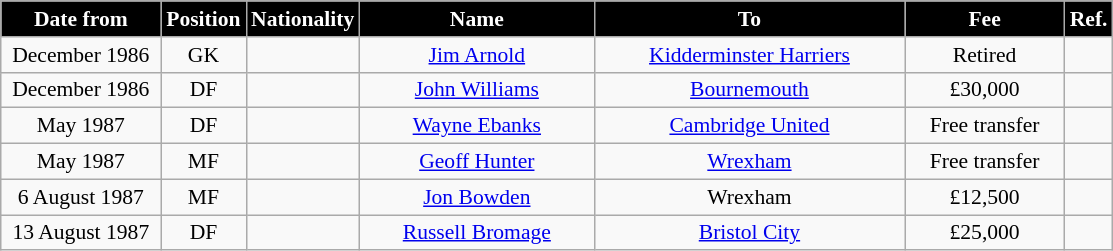<table class="wikitable" style="text-align:center; font-size:90%; ">
<tr>
<th style="background:#000000; color:white; width:100px;">Date from</th>
<th style="background:#000000; color:white; width:50px;">Position</th>
<th style="background:#000000; color:white; width:50px;">Nationality</th>
<th style="background:#000000; color:white; width:150px;">Name</th>
<th style="background:#000000; color:white; width:200px;">To</th>
<th style="background:#000000; color:white; width:100px;">Fee</th>
<th style="background:#000000; color:white; width:25px;">Ref.</th>
</tr>
<tr>
<td>December 1986</td>
<td>GK</td>
<td></td>
<td><a href='#'>Jim Arnold</a></td>
<td><a href='#'>Kidderminster Harriers</a></td>
<td>Retired</td>
<td></td>
</tr>
<tr>
<td>December 1986</td>
<td>DF</td>
<td></td>
<td><a href='#'>John Williams</a></td>
<td><a href='#'>Bournemouth</a></td>
<td>£30,000</td>
<td></td>
</tr>
<tr>
<td>May 1987</td>
<td>DF</td>
<td></td>
<td><a href='#'>Wayne Ebanks</a></td>
<td><a href='#'>Cambridge United</a></td>
<td>Free transfer</td>
<td></td>
</tr>
<tr>
<td>May 1987</td>
<td>MF</td>
<td></td>
<td><a href='#'>Geoff Hunter</a></td>
<td><a href='#'>Wrexham</a></td>
<td>Free transfer</td>
<td></td>
</tr>
<tr>
<td>6 August 1987</td>
<td>MF</td>
<td></td>
<td><a href='#'>Jon Bowden</a></td>
<td>Wrexham</td>
<td>£12,500</td>
<td></td>
</tr>
<tr>
<td>13 August 1987</td>
<td>DF</td>
<td></td>
<td><a href='#'>Russell Bromage</a></td>
<td><a href='#'>Bristol City</a></td>
<td>£25,000</td>
<td></td>
</tr>
</table>
